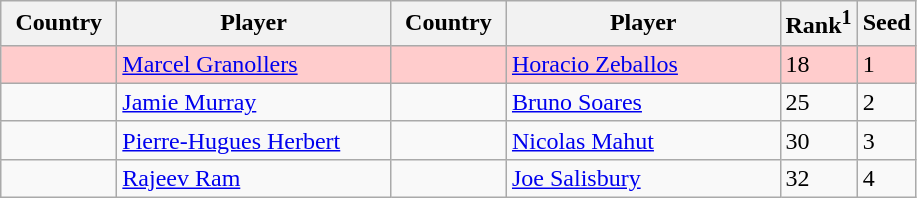<table class="sortable wikitable">
<tr>
<th width="70">Country</th>
<th width="175">Player</th>
<th width="70">Country</th>
<th width="175">Player</th>
<th>Rank<sup>1</sup></th>
<th>Seed</th>
</tr>
<tr style="background:#fcc;">
<td></td>
<td><a href='#'>Marcel Granollers</a></td>
<td></td>
<td><a href='#'>Horacio Zeballos</a></td>
<td>18</td>
<td>1</td>
</tr>
<tr>
<td></td>
<td><a href='#'>Jamie Murray</a></td>
<td></td>
<td><a href='#'>Bruno Soares</a></td>
<td>25</td>
<td>2</td>
</tr>
<tr>
<td></td>
<td><a href='#'>Pierre-Hugues Herbert</a></td>
<td></td>
<td><a href='#'>Nicolas Mahut</a></td>
<td>30</td>
<td>3</td>
</tr>
<tr>
<td></td>
<td><a href='#'>Rajeev Ram</a></td>
<td></td>
<td><a href='#'>Joe Salisbury</a></td>
<td>32</td>
<td>4</td>
</tr>
</table>
